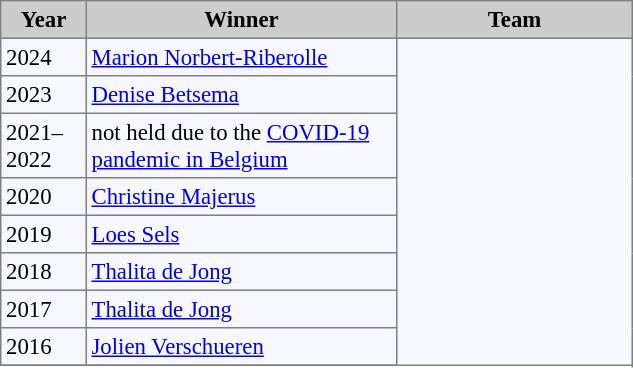<table bgcolor="#f7f8ff" cellpadding="3" cellspacing="0" border="1" style="font-size: 95%; border: gray solid 1px; border-collapse: collapse;">
<tr bgcolor="#CCCCCC">
<td align="center" width="50"><strong>Year</strong></td>
<td align="center" width="200"><strong>Winner</strong></td>
<td align="center" width="150"><strong>Team</strong></td>
</tr>
<tr align="left">
<td>2024</td>
<td> <a href='#'>Marion Norbert-Riberolle</a></td>
</tr>
<tr align="left">
<td>2023</td>
<td> <a href='#'>Denise Betsema</a></td>
</tr>
<tr align="left">
<td>2021–2022</td>
<td>not held due to the <a href='#'>COVID-19 pandemic in Belgium</a></td>
</tr>
<tr align="left">
<td>2020</td>
<td> <a href='#'>Christine Majerus</a></td>
</tr>
<tr align="left">
<td>2019</td>
<td> <a href='#'>Loes Sels</a></td>
</tr>
<tr align="left">
<td>2018</td>
<td> <a href='#'>Thalita de Jong</a></td>
</tr>
<tr align="left">
<td>2017</td>
<td> <a href='#'>Thalita de Jong</a></td>
</tr>
<tr align="left">
<td>2016</td>
<td> <a href='#'>Jolien Verschueren</a></td>
</tr>
<tr align="left">
</tr>
</table>
